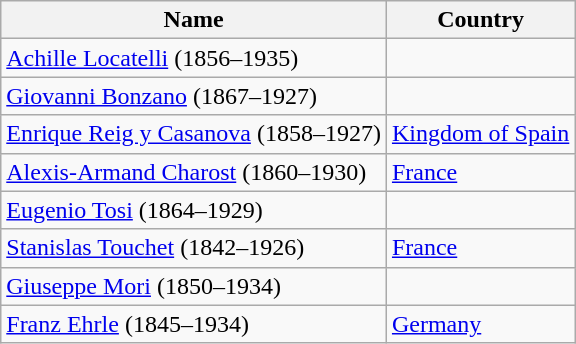<table class="wikitable sortable">
<tr>
<th>Name</th>
<th>Country</th>
</tr>
<tr>
<td><a href='#'>Achille Locatelli</a> (1856–1935)</td>
<td></td>
</tr>
<tr>
<td><a href='#'>Giovanni Bonzano</a> (1867–1927)</td>
<td></td>
</tr>
<tr>
<td><a href='#'>Enrique Reig y Casanova</a> (1858–1927)</td>
<td> <a href='#'>Kingdom of Spain</a></td>
</tr>
<tr>
<td><a href='#'>Alexis-Armand Charost</a> (1860–1930)</td>
<td> <a href='#'>France</a></td>
</tr>
<tr>
<td><a href='#'>Eugenio Tosi</a> (1864–1929)</td>
<td></td>
</tr>
<tr>
<td><a href='#'>Stanislas Touchet</a> (1842–1926)</td>
<td> <a href='#'>France</a></td>
</tr>
<tr>
<td><a href='#'>Giuseppe Mori</a> (1850–1934)</td>
<td></td>
</tr>
<tr>
<td><a href='#'>Franz Ehrle</a> (1845–1934)</td>
<td> <a href='#'>Germany</a></td>
</tr>
</table>
